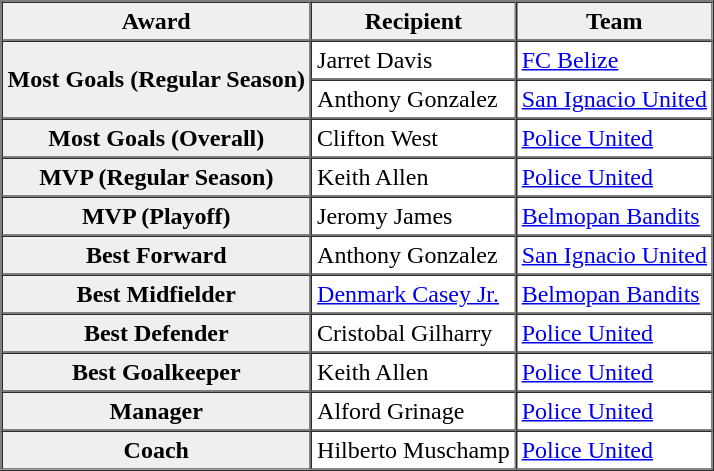<table border="1" cellpadding="3" cellspacing="0" align="centre">
<tr>
<th scope="row" style="background:#efefef;">Award</th>
<th scope="row" style="background:#efefef;">Recipient</th>
<th scope="row" style="background:#efefef;">Team</th>
</tr>
<tr>
<td align="center" rowspan=2 scope="row" style="background:#efefef;"><strong>Most Goals (Regular Season)</strong></td>
<td> Jarret Davis</td>
<td><a href='#'>FC Belize</a></td>
</tr>
<tr>
<td> Anthony Gonzalez</td>
<td><a href='#'>San Ignacio United</a></td>
</tr>
<tr>
<th scope="row" style="background:#efefef;">Most Goals (Overall)</th>
<td> Clifton West</td>
<td><a href='#'>Police United</a></td>
</tr>
<tr>
<th scope="row" style="background:#efefef;">MVP (Regular Season)</th>
<td> Keith Allen</td>
<td><a href='#'>Police United</a></td>
</tr>
<tr>
<th scope="row" style="background:#efefef;">MVP (Playoff)</th>
<td> Jeromy James</td>
<td><a href='#'>Belmopan Bandits</a></td>
</tr>
<tr>
<th scope="row" style="background:#efefef;">Best Forward</th>
<td> Anthony Gonzalez</td>
<td><a href='#'>San Ignacio United</a></td>
</tr>
<tr>
<th scope="row" style="background:#efefef;">Best Midfielder</th>
<td> <a href='#'>Denmark Casey Jr.</a></td>
<td><a href='#'>Belmopan Bandits</a></td>
</tr>
<tr>
<th scope="row" style="background:#efefef;">Best Defender</th>
<td> Cristobal Gilharry</td>
<td><a href='#'>Police United</a></td>
</tr>
<tr>
<th scope="row" style="background:#efefef;">Best Goalkeeper</th>
<td> Keith Allen</td>
<td><a href='#'>Police United</a></td>
</tr>
<tr>
<th scope="row" style="background:#efefef;">Manager</th>
<td> Alford Grinage</td>
<td><a href='#'>Police United</a></td>
</tr>
<tr>
<th scope="row" style="background:#efefef;">Coach</th>
<td> Hilberto Muschamp</td>
<td><a href='#'>Police United</a></td>
</tr>
</table>
